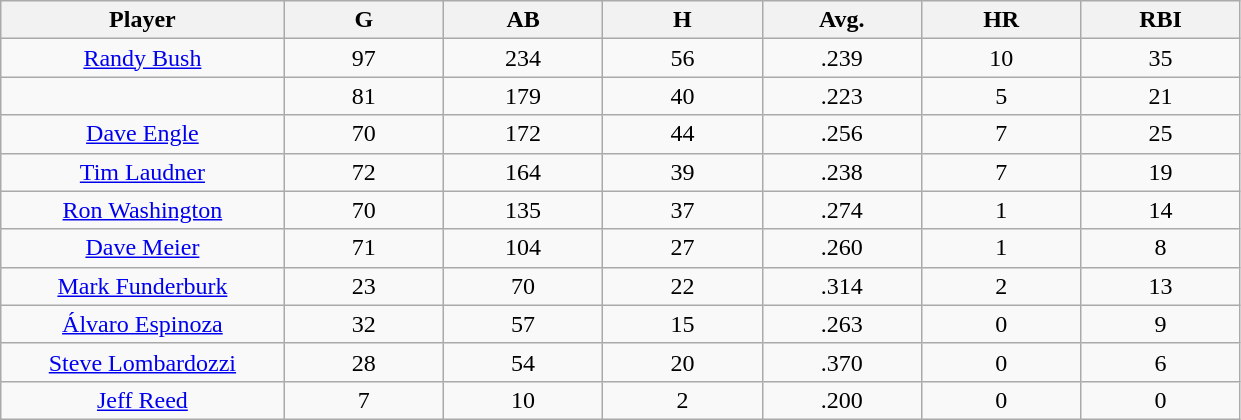<table class="wikitable sortable">
<tr>
<th bgcolor="#DDDDFF" width="16%">Player</th>
<th bgcolor="#DDDDFF" width="9%">G</th>
<th bgcolor="#DDDDFF" width="9%">AB</th>
<th bgcolor="#DDDDFF" width="9%">H</th>
<th bgcolor="#DDDDFF" width="9%">Avg.</th>
<th bgcolor="#DDDDFF" width="9%">HR</th>
<th bgcolor="#DDDDFF" width="9%">RBI</th>
</tr>
<tr align="center">
<td><a href='#'>Randy Bush</a></td>
<td>97</td>
<td>234</td>
<td>56</td>
<td>.239</td>
<td>10</td>
<td>35</td>
</tr>
<tr align=center>
<td></td>
<td>81</td>
<td>179</td>
<td>40</td>
<td>.223</td>
<td>5</td>
<td>21</td>
</tr>
<tr align="center">
<td><a href='#'>Dave Engle</a></td>
<td>70</td>
<td>172</td>
<td>44</td>
<td>.256</td>
<td>7</td>
<td>25</td>
</tr>
<tr align=center>
<td><a href='#'>Tim Laudner</a></td>
<td>72</td>
<td>164</td>
<td>39</td>
<td>.238</td>
<td>7</td>
<td>19</td>
</tr>
<tr align=center>
<td><a href='#'>Ron Washington</a></td>
<td>70</td>
<td>135</td>
<td>37</td>
<td>.274</td>
<td>1</td>
<td>14</td>
</tr>
<tr align=center>
<td><a href='#'>Dave Meier</a></td>
<td>71</td>
<td>104</td>
<td>27</td>
<td>.260</td>
<td>1</td>
<td>8</td>
</tr>
<tr align=center>
<td><a href='#'>Mark Funderburk</a></td>
<td>23</td>
<td>70</td>
<td>22</td>
<td>.314</td>
<td>2</td>
<td>13</td>
</tr>
<tr align=center>
<td><a href='#'>Álvaro Espinoza</a></td>
<td>32</td>
<td>57</td>
<td>15</td>
<td>.263</td>
<td>0</td>
<td>9</td>
</tr>
<tr align=center>
<td><a href='#'>Steve Lombardozzi</a></td>
<td>28</td>
<td>54</td>
<td>20</td>
<td>.370</td>
<td>0</td>
<td>6</td>
</tr>
<tr align=center>
<td><a href='#'>Jeff Reed</a></td>
<td>7</td>
<td>10</td>
<td>2</td>
<td>.200</td>
<td>0</td>
<td>0</td>
</tr>
</table>
